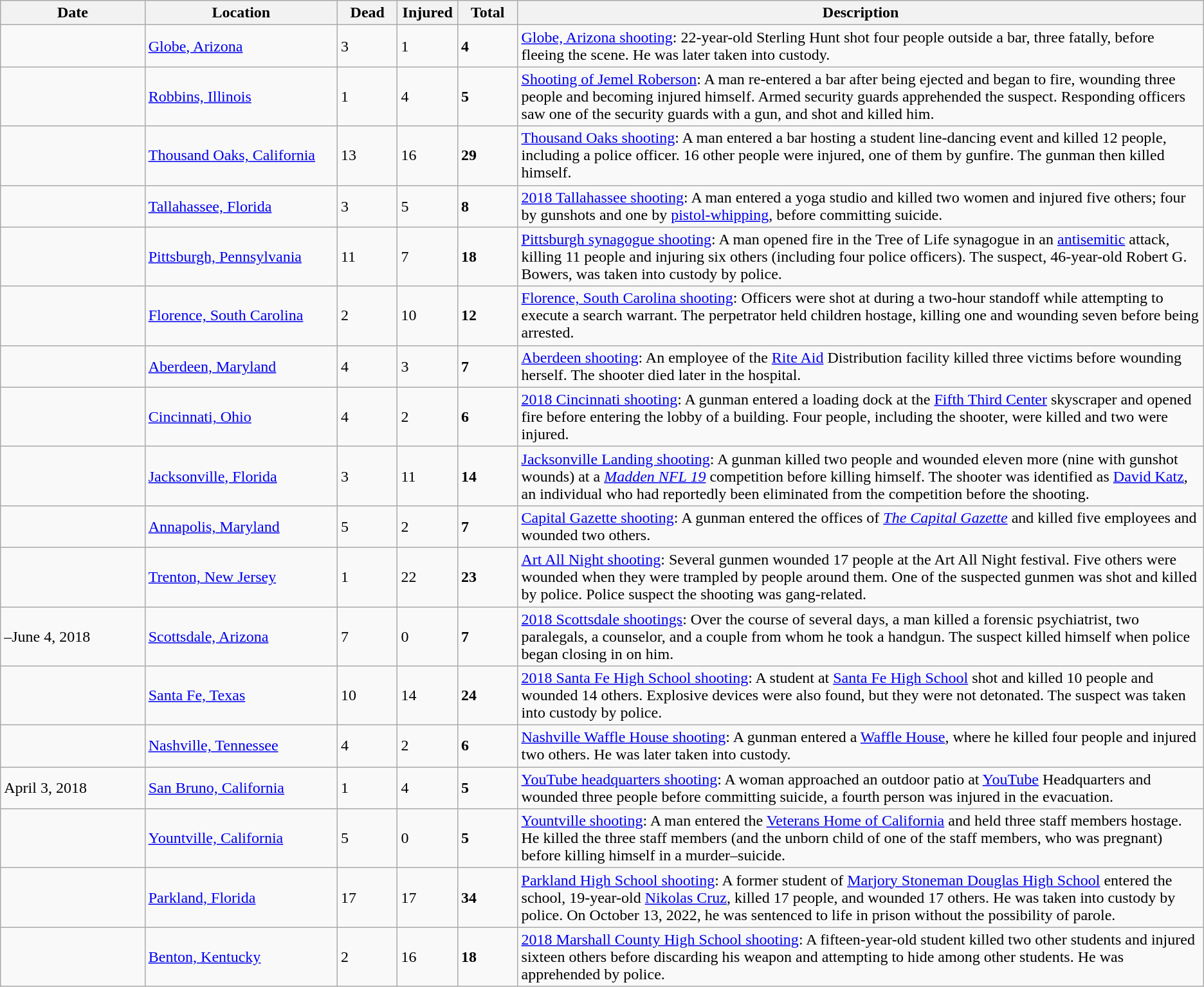<table class="wikitable sortable">
<tr>
<th width=12%>Date</th>
<th width=16%>Location</th>
<th width=5%>Dead</th>
<th width=5%>Injured</th>
<th width=5%>Total</th>
<th width=60%>Description</th>
</tr>
<tr>
<td></td>
<td><a href='#'>Globe, Arizona</a></td>
<td>3</td>
<td>1</td>
<td><strong>4</strong></td>
<td><a href='#'>Globe, Arizona shooting</a>: 22-year-old Sterling Hunt shot four people outside a bar, three fatally, before fleeing the scene. He was later taken into custody.</td>
</tr>
<tr>
<td></td>
<td><a href='#'>Robbins, Illinois</a></td>
<td>1</td>
<td>4</td>
<td><strong>5</strong></td>
<td><a href='#'>Shooting of Jemel Roberson</a>: A man re-entered a bar after being ejected and began to fire, wounding three people and becoming injured himself. Armed security guards apprehended the suspect. Responding officers saw one of the security guards with a gun, and shot and killed him.</td>
</tr>
<tr>
<td></td>
<td><a href='#'>Thousand Oaks, California</a></td>
<td>13</td>
<td>16</td>
<td><strong>29</strong></td>
<td><a href='#'>Thousand Oaks shooting</a>: A man entered a bar hosting a student line-dancing event and killed 12 people, including a police officer. 16 other people were injured, one of them by gunfire. The gunman then killed himself.</td>
</tr>
<tr>
<td></td>
<td><a href='#'>Tallahassee, Florida</a></td>
<td>3</td>
<td>5</td>
<td><strong>8</strong></td>
<td><a href='#'>2018 Tallahassee shooting</a>: A man entered a yoga studio and killed two women and injured five others; four by gunshots and one by <a href='#'>pistol-whipping</a>, before committing suicide.</td>
</tr>
<tr>
<td></td>
<td><a href='#'>Pittsburgh, Pennsylvania</a></td>
<td>11</td>
<td>7</td>
<td><strong>18</strong></td>
<td><a href='#'>Pittsburgh synagogue shooting</a>: A man opened fire in the Tree of Life synagogue in an <a href='#'>antisemitic</a> attack, killing 11 people and injuring six others (including four police officers). The suspect, 46-year-old Robert G. Bowers, was taken into custody by police.</td>
</tr>
<tr>
<td></td>
<td><a href='#'>Florence, South Carolina</a></td>
<td>2</td>
<td>10</td>
<td><strong>12</strong></td>
<td><a href='#'>Florence, South Carolina shooting</a>: Officers were shot at during a two-hour standoff while attempting to execute a search warrant. The perpetrator held children hostage, killing one and wounding seven before being arrested.</td>
</tr>
<tr>
<td></td>
<td><a href='#'>Aberdeen, Maryland</a></td>
<td>4</td>
<td>3</td>
<td><strong>7</strong></td>
<td><a href='#'>Aberdeen shooting</a>: An employee of the <a href='#'>Rite Aid</a> Distribution facility killed three victims before wounding herself. The shooter died later in the hospital.</td>
</tr>
<tr>
<td></td>
<td><a href='#'>Cincinnati, Ohio</a></td>
<td>4</td>
<td>2</td>
<td><strong>6</strong></td>
<td><a href='#'>2018 Cincinnati shooting</a>: A gunman entered a loading dock at the <a href='#'>Fifth Third Center</a> skyscraper and opened fire before entering the lobby of a building. Four people, including the shooter, were killed and two were injured.</td>
</tr>
<tr>
<td></td>
<td><a href='#'>Jacksonville, Florida</a></td>
<td>3</td>
<td>11</td>
<td><strong>14</strong></td>
<td><a href='#'>Jacksonville Landing shooting</a>: A gunman killed two people and wounded eleven more (nine with gunshot wounds) at a <em><a href='#'>Madden NFL 19</a></em> competition before killing himself. The shooter was identified as <a href='#'>David Katz</a>, an individual who had reportedly been eliminated from the competition before the shooting.</td>
</tr>
<tr>
<td></td>
<td><a href='#'>Annapolis, Maryland</a></td>
<td>5</td>
<td>2</td>
<td><strong>7</strong></td>
<td><a href='#'>Capital Gazette shooting</a>: A gunman entered the offices of <a href='#'><em>The Capital Gazette</em></a> and killed five employees and wounded two others.</td>
</tr>
<tr>
<td></td>
<td><a href='#'>Trenton, New Jersey</a></td>
<td>1</td>
<td>22</td>
<td><strong>23</strong></td>
<td><a href='#'>Art All Night shooting</a>: Several gunmen wounded 17 people at the Art All Night festival. Five others were wounded when they were trampled by people around them. One of the suspected gunmen was shot and killed by police. Police suspect the shooting was gang-related.</td>
</tr>
<tr>
<td>–June 4, 2018</td>
<td><a href='#'>Scottsdale, Arizona</a></td>
<td>7</td>
<td>0</td>
<td><strong>7</strong></td>
<td><a href='#'>2018 Scottsdale shootings</a>: Over the course of several days, a man killed a forensic psychiatrist, two paralegals, a counselor, and a couple from whom he took a handgun. The suspect killed himself when police began closing in on him.</td>
</tr>
<tr>
<td></td>
<td><a href='#'>Santa Fe, Texas</a></td>
<td>10</td>
<td>14</td>
<td><strong>24</strong></td>
<td><a href='#'>2018 Santa Fe High School shooting</a>: A student at <a href='#'>Santa Fe High School</a> shot and killed 10 people and wounded 14 others. Explosive devices were also found, but they were not detonated. The suspect was taken into custody by police.</td>
</tr>
<tr>
<td></td>
<td><a href='#'>Nashville, Tennessee</a></td>
<td>4</td>
<td>2</td>
<td><strong>6</strong></td>
<td><a href='#'>Nashville Waffle House shooting</a>: A gunman entered a <a href='#'>Waffle House</a>, where he killed four people and injured two others. He was later taken into custody.</td>
</tr>
<tr>
<td>April 3, 2018</td>
<td><a href='#'>San Bruno, California</a></td>
<td>1</td>
<td>4</td>
<td><strong>5</strong></td>
<td><a href='#'>YouTube headquarters shooting</a>: A woman approached an outdoor patio at <a href='#'>YouTube</a> Headquarters and wounded three people before committing suicide, a fourth person was injured in the evacuation.</td>
</tr>
<tr>
<td></td>
<td><a href='#'>Yountville, California</a></td>
<td>5</td>
<td>0</td>
<td><strong>5</strong></td>
<td><a href='#'>Yountville shooting</a>: A man entered the <a href='#'>Veterans Home of California</a> and held three staff members hostage. He killed the three staff members (and the unborn child of one of the staff members, who was pregnant) before killing himself in a murder–suicide.</td>
</tr>
<tr>
<td></td>
<td><a href='#'>Parkland, Florida</a></td>
<td>17</td>
<td>17</td>
<td><strong>34</strong></td>
<td><a href='#'>Parkland High School shooting</a>: A former student of <a href='#'>Marjory Stoneman Douglas High School</a> entered the school, 19-year-old <a href='#'>Nikolas Cruz</a>, killed 17 people, and wounded 17 others. He was taken into custody by police. On October 13, 2022, he was sentenced to life in prison without the possibility of parole.</td>
</tr>
<tr>
<td></td>
<td><a href='#'>Benton, Kentucky</a></td>
<td>2</td>
<td>16</td>
<td><strong>18</strong></td>
<td><a href='#'>2018 Marshall County High School shooting</a>: A fifteen-year-old student killed two other students and injured sixteen others before discarding his weapon and attempting to hide among other students. He was apprehended by police.</td>
</tr>
</table>
